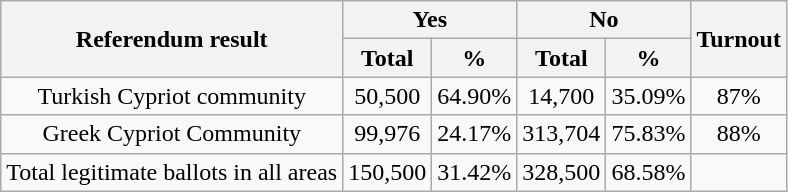<table class="wikitable">
<tr style="text-align:center;">
<th rowspan=2>Referendum result</th>
<th colspan=2>Yes</th>
<th colspan=2>No</th>
<th rowspan=2>Turnout</th>
</tr>
<tr>
<th>Total</th>
<th>%</th>
<th>Total</th>
<th>%</th>
</tr>
<tr style="text-align:center;">
<td>Turkish Cypriot community</td>
<td>50,500</td>
<td>64.90%</td>
<td>14,700</td>
<td>35.09%</td>
<td>87%</td>
</tr>
<tr style="text-align:center;">
<td>Greek Cypriot Community</td>
<td>99,976</td>
<td>24.17%</td>
<td>313,704</td>
<td>75.83%</td>
<td>88%</td>
</tr>
<tr style="text-align:center;">
<td>Total legitimate ballots in all areas</td>
<td>150,500</td>
<td>31.42%</td>
<td>328,500</td>
<td>68.58%</td>
<td></td>
</tr>
</table>
